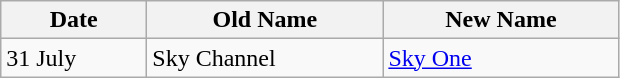<table class="wikitable">
<tr>
<th width=90>Date</th>
<th width=150>Old Name</th>
<th width=150>New Name</th>
</tr>
<tr>
<td>31 July</td>
<td>Sky Channel</td>
<td><a href='#'>Sky One</a></td>
</tr>
</table>
